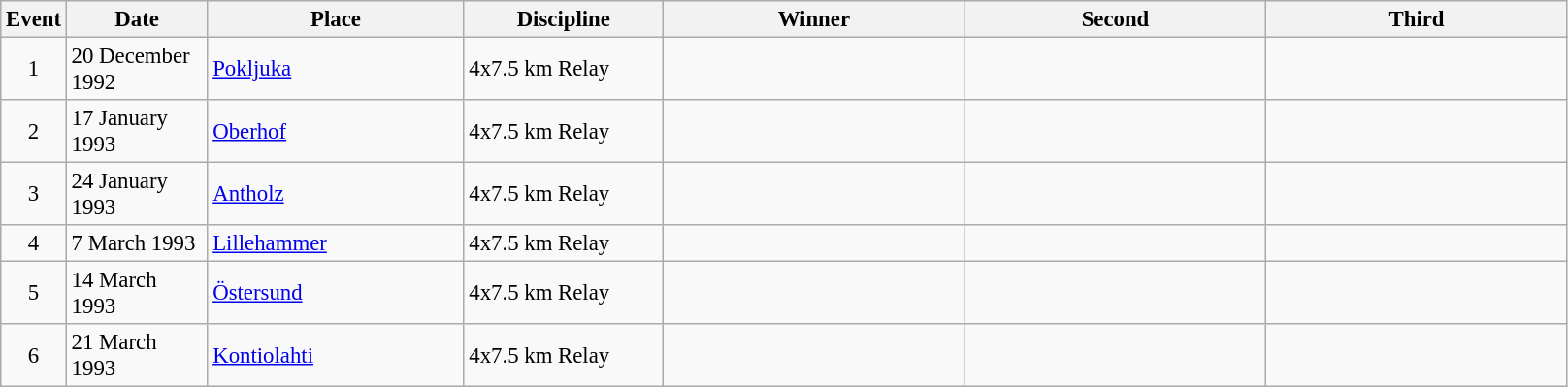<table class="wikitable" style="font-size:95%;">
<tr>
<th width="30">Event</th>
<th width="90">Date</th>
<th width="169">Place</th>
<th width="130">Discipline</th>
<th width="200">Winner</th>
<th width="200">Second</th>
<th width="200">Third</th>
</tr>
<tr>
<td align=center>1</td>
<td>20 December 1992</td>
<td> <a href='#'>Pokljuka</a></td>
<td>4x7.5 km Relay</td>
<td></td>
<td></td>
<td></td>
</tr>
<tr>
<td align=center>2</td>
<td>17 January 1993</td>
<td> <a href='#'>Oberhof</a></td>
<td>4x7.5 km Relay</td>
<td></td>
<td></td>
<td></td>
</tr>
<tr>
<td align=center>3</td>
<td>24 January 1993</td>
<td> <a href='#'>Antholz</a></td>
<td>4x7.5 km Relay</td>
<td></td>
<td></td>
<td></td>
</tr>
<tr>
<td align=center>4</td>
<td>7 March 1993</td>
<td> <a href='#'>Lillehammer</a></td>
<td>4x7.5 km Relay</td>
<td></td>
<td></td>
<td></td>
</tr>
<tr>
<td align=center>5</td>
<td>14 March 1993</td>
<td> <a href='#'>Östersund</a></td>
<td>4x7.5 km Relay</td>
<td></td>
<td></td>
<td></td>
</tr>
<tr>
<td align=center>6</td>
<td>21 March 1993</td>
<td> <a href='#'>Kontiolahti</a></td>
<td>4x7.5 km Relay</td>
<td></td>
<td></td>
<td></td>
</tr>
</table>
